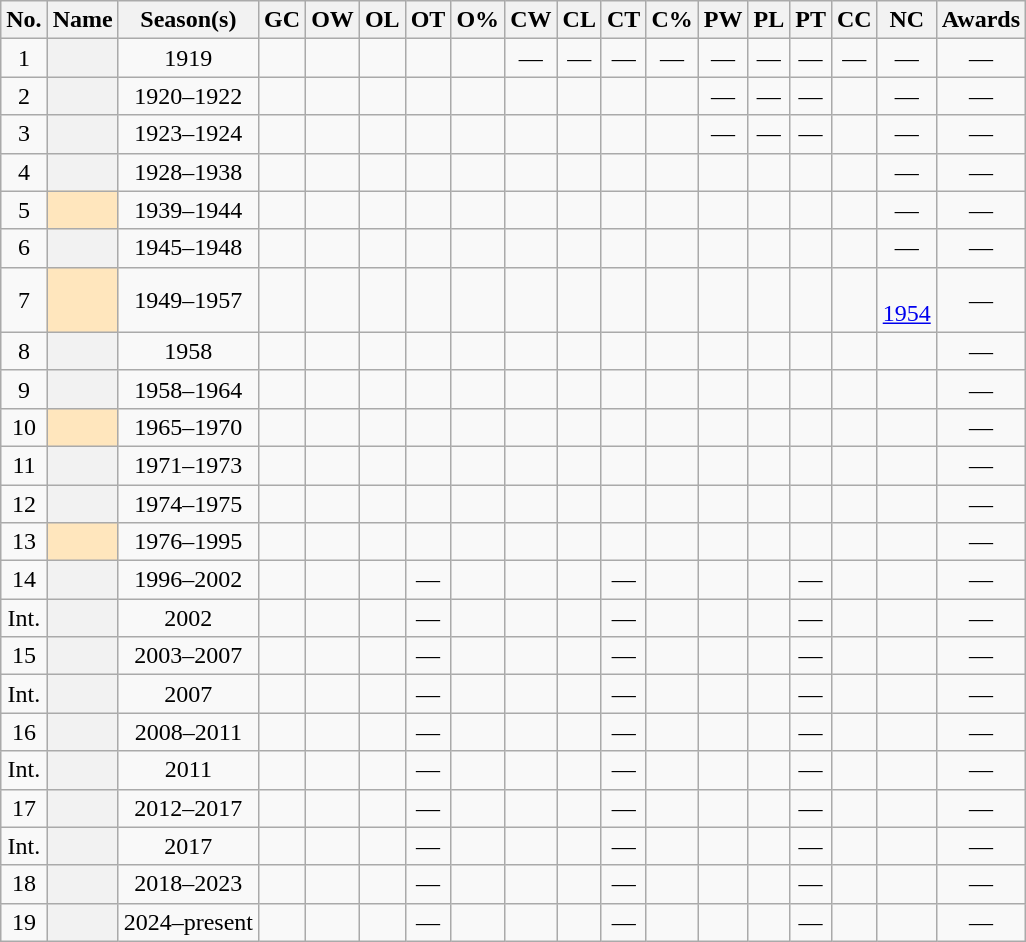<table class="wikitable sortable" style="text-align:center">
<tr>
<th scope="col" class="unsortable">No.</th>
<th scope="col">Name</th>
<th scope="col">Season(s)</th>
<th scope="col">GC</th>
<th scope="col">OW</th>
<th scope="col">OL</th>
<th scope="col">OT</th>
<th scope="col">O%</th>
<th scope="col">CW</th>
<th scope="col">CL</th>
<th scope="col">CT</th>
<th scope="col">C%</th>
<th scope="col">PW</th>
<th scope="col">PL</th>
<th scope="col">PT</th>
<th scope="col">CC</th>
<th scope="col">NC</th>
<th scope="col" class="unsortable">Awards</th>
</tr>
<tr>
<td>1</td>
<th scope="row"></th>
<td>1919</td>
<td></td>
<td></td>
<td></td>
<td></td>
<td></td>
<td>—</td>
<td>—</td>
<td>—</td>
<td>—</td>
<td>—</td>
<td>—</td>
<td>—</td>
<td>—</td>
<td>—</td>
<td>—</td>
</tr>
<tr>
<td>2</td>
<th scope="row"></th>
<td>1920–1922</td>
<td></td>
<td></td>
<td></td>
<td></td>
<td></td>
<td></td>
<td></td>
<td></td>
<td></td>
<td>—</td>
<td>—</td>
<td>—</td>
<td></td>
<td>—</td>
<td>—</td>
</tr>
<tr>
<td>3</td>
<th scope="row"></th>
<td>1923–1924</td>
<td></td>
<td></td>
<td></td>
<td></td>
<td></td>
<td></td>
<td></td>
<td></td>
<td></td>
<td>—</td>
<td>—</td>
<td>—</td>
<td></td>
<td>—</td>
<td>—</td>
</tr>
<tr>
<td>4</td>
<th scope="row"></th>
<td>1928–1938</td>
<td></td>
<td></td>
<td></td>
<td></td>
<td></td>
<td></td>
<td></td>
<td></td>
<td></td>
<td></td>
<td></td>
<td></td>
<td></td>
<td>—</td>
<td>—</td>
</tr>
<tr>
<td>5</td>
<td scope="row" align="center" bgcolor=#FFE6BD><strong></strong><sup></sup></td>
<td>1939–1944</td>
<td></td>
<td></td>
<td></td>
<td></td>
<td></td>
<td></td>
<td></td>
<td></td>
<td></td>
<td></td>
<td></td>
<td></td>
<td></td>
<td>—</td>
<td>—</td>
</tr>
<tr>
<td>6</td>
<th scope="row"></th>
<td>1945–1948</td>
<td></td>
<td></td>
<td></td>
<td></td>
<td></td>
<td></td>
<td></td>
<td></td>
<td></td>
<td></td>
<td></td>
<td></td>
<td></td>
<td>—</td>
<td>—</td>
</tr>
<tr>
<td>7</td>
<td scope="row" align="center" bgcolor=#FFE6BD><strong></strong><sup></sup></td>
<td>1949–1957</td>
<td></td>
<td></td>
<td></td>
<td></td>
<td></td>
<td></td>
<td></td>
<td></td>
<td></td>
<td></td>
<td></td>
<td></td>
<td></td>
<td><br><a href='#'>1954</a></td>
<td>—</td>
</tr>
<tr>
<td>8</td>
<th scope="row"></th>
<td>1958</td>
<td></td>
<td></td>
<td></td>
<td></td>
<td></td>
<td></td>
<td></td>
<td></td>
<td></td>
<td></td>
<td></td>
<td></td>
<td></td>
<td></td>
<td>—</td>
</tr>
<tr>
<td>9</td>
<th scope="row"></th>
<td>1958–1964</td>
<td></td>
<td></td>
<td></td>
<td></td>
<td></td>
<td></td>
<td></td>
<td></td>
<td></td>
<td></td>
<td></td>
<td></td>
<td></td>
<td></td>
<td>—</td>
</tr>
<tr>
<td>10</td>
<td scope="row" align="center" bgcolor=#FFE6BD><strong></strong><sup></sup></td>
<td>1965–1970</td>
<td></td>
<td></td>
<td></td>
<td></td>
<td></td>
<td></td>
<td></td>
<td></td>
<td></td>
<td></td>
<td></td>
<td></td>
<td></td>
<td></td>
<td>—</td>
</tr>
<tr>
<td>11</td>
<th scope="row"></th>
<td>1971–1973</td>
<td></td>
<td></td>
<td></td>
<td></td>
<td></td>
<td></td>
<td></td>
<td></td>
<td></td>
<td></td>
<td></td>
<td></td>
<td></td>
<td></td>
<td>—</td>
</tr>
<tr>
<td>12</td>
<th scope="row"></th>
<td>1974–1975</td>
<td></td>
<td></td>
<td></td>
<td></td>
<td></td>
<td></td>
<td></td>
<td></td>
<td></td>
<td></td>
<td></td>
<td></td>
<td></td>
<td></td>
<td>—</td>
</tr>
<tr>
<td>13</td>
<td scope="row" align="center" bgcolor=#FFE6BD><strong></strong><sup></sup></td>
<td>1976–1995</td>
<td></td>
<td></td>
<td></td>
<td></td>
<td></td>
<td></td>
<td></td>
<td></td>
<td></td>
<td></td>
<td></td>
<td></td>
<td></td>
<td></td>
<td>—</td>
</tr>
<tr>
<td>14</td>
<th scope="row"></th>
<td>1996–2002</td>
<td></td>
<td></td>
<td></td>
<td>—</td>
<td></td>
<td></td>
<td></td>
<td>—</td>
<td></td>
<td></td>
<td></td>
<td>—</td>
<td></td>
<td></td>
<td>—</td>
</tr>
<tr>
<td>Int.</td>
<th scope="row"></th>
<td>2002</td>
<td></td>
<td></td>
<td></td>
<td>—</td>
<td></td>
<td></td>
<td></td>
<td>—</td>
<td></td>
<td></td>
<td></td>
<td>—</td>
<td></td>
<td></td>
<td>—</td>
</tr>
<tr>
<td>15</td>
<th scope="row"></th>
<td>2003–2007</td>
<td></td>
<td></td>
<td></td>
<td>—</td>
<td></td>
<td></td>
<td></td>
<td>—</td>
<td></td>
<td></td>
<td></td>
<td>—</td>
<td></td>
<td></td>
<td>—</td>
</tr>
<tr>
<td>Int.</td>
<th scope="row"></th>
<td>2007</td>
<td></td>
<td></td>
<td></td>
<td>—</td>
<td></td>
<td></td>
<td></td>
<td>—</td>
<td></td>
<td></td>
<td></td>
<td>—</td>
<td></td>
<td></td>
<td>—</td>
</tr>
<tr>
<td>16</td>
<th scope="row"></th>
<td>2008–2011</td>
<td></td>
<td></td>
<td></td>
<td>—</td>
<td></td>
<td></td>
<td></td>
<td>—</td>
<td></td>
<td></td>
<td></td>
<td>—</td>
<td></td>
<td></td>
<td>—</td>
</tr>
<tr>
<td>Int.</td>
<th scope="row"></th>
<td>2011</td>
<td></td>
<td></td>
<td></td>
<td>—</td>
<td></td>
<td></td>
<td></td>
<td>—</td>
<td></td>
<td></td>
<td></td>
<td>—</td>
<td></td>
<td></td>
<td>—</td>
</tr>
<tr>
<td>17</td>
<th scope="row"></th>
<td>2012–2017</td>
<td></td>
<td></td>
<td></td>
<td>—</td>
<td></td>
<td></td>
<td></td>
<td>—</td>
<td></td>
<td></td>
<td></td>
<td>—</td>
<td></td>
<td></td>
<td>—</td>
</tr>
<tr>
<td>Int.</td>
<th scope="row"></th>
<td>2017</td>
<td></td>
<td></td>
<td></td>
<td>—</td>
<td></td>
<td></td>
<td></td>
<td>—</td>
<td></td>
<td></td>
<td></td>
<td>—</td>
<td></td>
<td></td>
<td>—</td>
</tr>
<tr>
<td>18</td>
<th scope="row"></th>
<td>2018–2023</td>
<td></td>
<td></td>
<td></td>
<td>—</td>
<td></td>
<td></td>
<td></td>
<td>—</td>
<td></td>
<td></td>
<td></td>
<td>—</td>
<td></td>
<td></td>
<td>—</td>
</tr>
<tr>
<td>19</td>
<th scope="row"></th>
<td>2024–present</td>
<td></td>
<td></td>
<td></td>
<td>—</td>
<td></td>
<td></td>
<td></td>
<td>—</td>
<td></td>
<td></td>
<td></td>
<td>—</td>
<td></td>
<td></td>
<td>—</td>
</tr>
</table>
